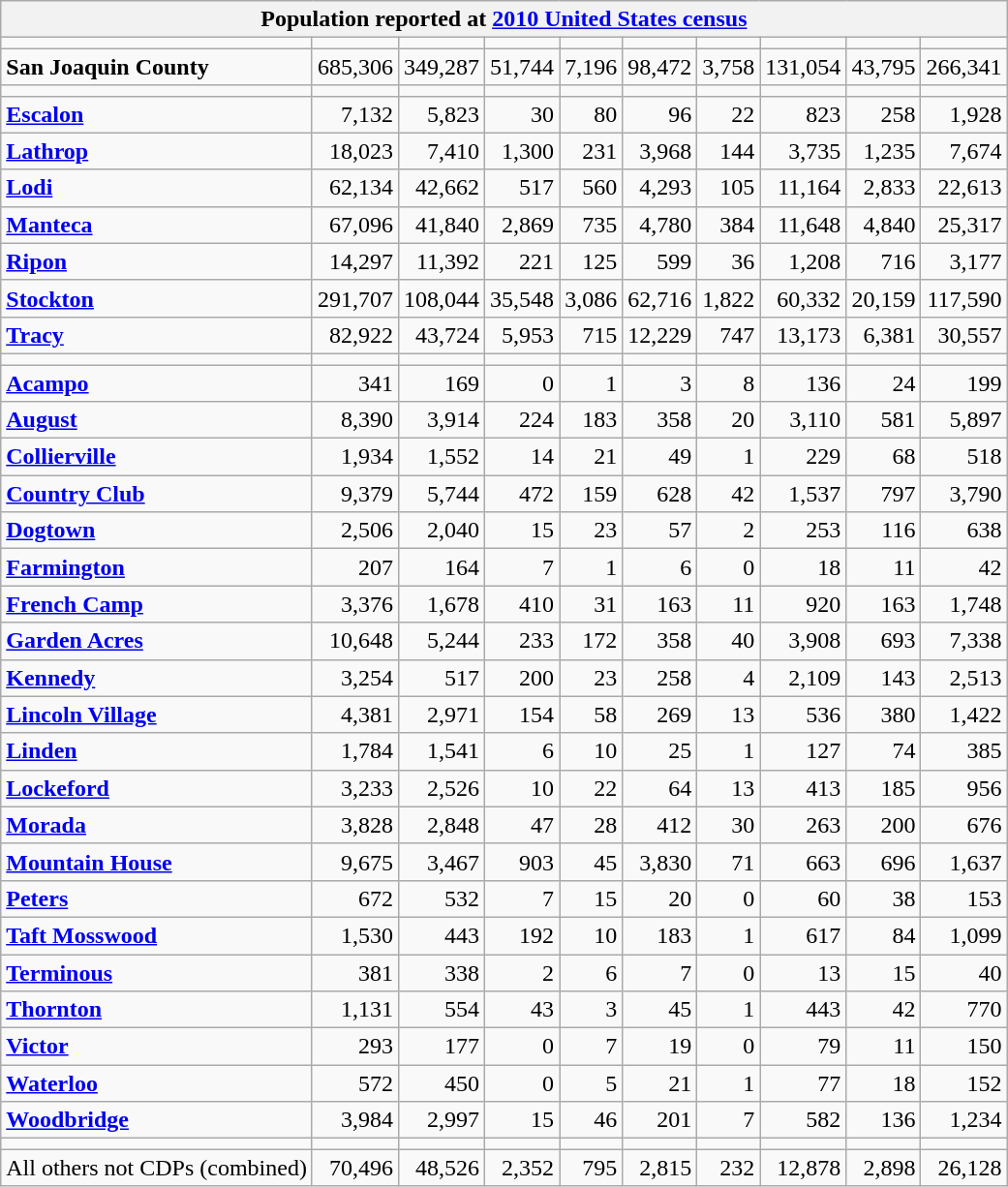<table class="wikitable collapsible collapsed">
<tr>
<th colspan=10>Population reported at <a href='#'>2010 United States census</a></th>
</tr>
<tr>
<td></td>
<td></td>
<td></td>
<td></td>
<td></td>
<td></td>
<td></td>
<td></td>
<td></td>
<td></td>
</tr>
<tr>
<td><strong> San Joaquin County</strong></td>
<td align="right">685,306</td>
<td align="right">349,287</td>
<td align="right">51,744</td>
<td align="right">7,196</td>
<td align="right">98,472</td>
<td align="right">3,758</td>
<td align="right">131,054</td>
<td align="right">43,795</td>
<td align="right">266,341</td>
</tr>
<tr>
<td></td>
<td></td>
<td></td>
<td></td>
<td></td>
<td></td>
<td></td>
<td></td>
<td></td>
<td></td>
</tr>
<tr>
<td><strong><a href='#'>Escalon</a></strong></td>
<td align="right">7,132</td>
<td align="right">5,823</td>
<td align="right">30</td>
<td align="right">80</td>
<td align="right">96</td>
<td align="right">22</td>
<td align="right">823</td>
<td align="right">258</td>
<td align="right">1,928</td>
</tr>
<tr>
<td><strong><a href='#'>Lathrop</a></strong></td>
<td align="right">18,023</td>
<td align="right">7,410</td>
<td align="right">1,300</td>
<td align="right">231</td>
<td align="right">3,968</td>
<td align="right">144</td>
<td align="right">3,735</td>
<td align="right">1,235</td>
<td align="right">7,674</td>
</tr>
<tr>
<td><strong><a href='#'>Lodi</a></strong></td>
<td align="right">62,134</td>
<td align="right">42,662</td>
<td align="right">517</td>
<td align="right">560</td>
<td align="right">4,293</td>
<td align="right">105</td>
<td align="right">11,164</td>
<td align="right">2,833</td>
<td align="right">22,613</td>
</tr>
<tr>
<td><strong><a href='#'>Manteca</a></strong></td>
<td align="right">67,096</td>
<td align="right">41,840</td>
<td align="right">2,869</td>
<td align="right">735</td>
<td align="right">4,780</td>
<td align="right">384</td>
<td align="right">11,648</td>
<td align="right">4,840</td>
<td align="right">25,317</td>
</tr>
<tr>
<td><strong><a href='#'>Ripon</a></strong></td>
<td align="right">14,297</td>
<td align="right">11,392</td>
<td align="right">221</td>
<td align="right">125</td>
<td align="right">599</td>
<td align="right">36</td>
<td align="right">1,208</td>
<td align="right">716</td>
<td align="right">3,177</td>
</tr>
<tr>
<td><strong><a href='#'>Stockton</a></strong></td>
<td align="right">291,707</td>
<td align="right">108,044</td>
<td align="right">35,548</td>
<td align="right">3,086</td>
<td align="right">62,716</td>
<td align="right">1,822</td>
<td align="right">60,332</td>
<td align="right">20,159</td>
<td align="right">117,590</td>
</tr>
<tr>
<td><strong><a href='#'>Tracy</a></strong></td>
<td align="right">82,922</td>
<td align="right">43,724</td>
<td align="right">5,953</td>
<td align="right">715</td>
<td align="right">12,229</td>
<td align="right">747</td>
<td align="right">13,173</td>
<td align="right">6,381</td>
<td align="right">30,557</td>
</tr>
<tr>
<td></td>
<td></td>
<td></td>
<td></td>
<td></td>
<td></td>
<td></td>
<td></td>
<td></td>
<td></td>
</tr>
<tr>
<td><strong><a href='#'>Acampo</a></strong></td>
<td align="right">341</td>
<td align="right">169</td>
<td align="right">0</td>
<td align="right">1</td>
<td align="right">3</td>
<td align="right">8</td>
<td align="right">136</td>
<td align="right">24</td>
<td align="right">199</td>
</tr>
<tr>
<td><strong><a href='#'>August</a></strong></td>
<td align="right">8,390</td>
<td align="right">3,914</td>
<td align="right">224</td>
<td align="right">183</td>
<td align="right">358</td>
<td align="right">20</td>
<td align="right">3,110</td>
<td align="right">581</td>
<td align="right">5,897</td>
</tr>
<tr>
<td><strong><a href='#'>Collierville</a></strong></td>
<td align="right">1,934</td>
<td align="right">1,552</td>
<td align="right">14</td>
<td align="right">21</td>
<td align="right">49</td>
<td align="right">1</td>
<td align="right">229</td>
<td align="right">68</td>
<td align="right">518</td>
</tr>
<tr>
<td><strong><a href='#'>Country Club</a></strong></td>
<td align="right">9,379</td>
<td align="right">5,744</td>
<td align="right">472</td>
<td align="right">159</td>
<td align="right">628</td>
<td align="right">42</td>
<td align="right">1,537</td>
<td align="right">797</td>
<td align="right">3,790</td>
</tr>
<tr>
<td><strong><a href='#'>Dogtown</a></strong></td>
<td align="right">2,506</td>
<td align="right">2,040</td>
<td align="right">15</td>
<td align="right">23</td>
<td align="right">57</td>
<td align="right">2</td>
<td align="right">253</td>
<td align="right">116</td>
<td align="right">638</td>
</tr>
<tr>
<td><strong><a href='#'>Farmington</a></strong></td>
<td align="right">207</td>
<td align="right">164</td>
<td align="right">7</td>
<td align="right">1</td>
<td align="right">6</td>
<td align="right">0</td>
<td align="right">18</td>
<td align="right">11</td>
<td align="right">42</td>
</tr>
<tr>
<td><strong><a href='#'>French Camp</a></strong></td>
<td align="right">3,376</td>
<td align="right">1,678</td>
<td align="right">410</td>
<td align="right">31</td>
<td align="right">163</td>
<td align="right">11</td>
<td align="right">920</td>
<td align="right">163</td>
<td align="right">1,748</td>
</tr>
<tr>
<td><strong><a href='#'>Garden Acres</a></strong></td>
<td align="right">10,648</td>
<td align="right">5,244</td>
<td align="right">233</td>
<td align="right">172</td>
<td align="right">358</td>
<td align="right">40</td>
<td align="right">3,908</td>
<td align="right">693</td>
<td align="right">7,338</td>
</tr>
<tr>
<td><strong><a href='#'>Kennedy</a></strong></td>
<td align="right">3,254</td>
<td align="right">517</td>
<td align="right">200</td>
<td align="right">23</td>
<td align="right">258</td>
<td align="right">4</td>
<td align="right">2,109</td>
<td align="right">143</td>
<td align="right">2,513</td>
</tr>
<tr>
<td><strong><a href='#'>Lincoln Village</a></strong></td>
<td align="right">4,381</td>
<td align="right">2,971</td>
<td align="right">154</td>
<td align="right">58</td>
<td align="right">269</td>
<td align="right">13</td>
<td align="right">536</td>
<td align="right">380</td>
<td align="right">1,422</td>
</tr>
<tr>
<td><strong><a href='#'>Linden</a></strong></td>
<td align="right">1,784</td>
<td align="right">1,541</td>
<td align="right">6</td>
<td align="right">10</td>
<td align="right">25</td>
<td align="right">1</td>
<td align="right">127</td>
<td align="right">74</td>
<td align="right">385</td>
</tr>
<tr>
<td><strong><a href='#'>Lockeford</a></strong></td>
<td align="right">3,233</td>
<td align="right">2,526</td>
<td align="right">10</td>
<td align="right">22</td>
<td align="right">64</td>
<td align="right">13</td>
<td align="right">413</td>
<td align="right">185</td>
<td align="right">956</td>
</tr>
<tr>
<td><strong><a href='#'>Morada</a></strong></td>
<td align="right">3,828</td>
<td align="right">2,848</td>
<td align="right">47</td>
<td align="right">28</td>
<td align="right">412</td>
<td align="right">30</td>
<td align="right">263</td>
<td align="right">200</td>
<td align="right">676</td>
</tr>
<tr>
<td><strong><a href='#'>Mountain House</a></strong></td>
<td align="right">9,675</td>
<td align="right">3,467</td>
<td align="right">903</td>
<td align="right">45</td>
<td align="right">3,830</td>
<td align="right">71</td>
<td align="right">663</td>
<td align="right">696</td>
<td align="right">1,637</td>
</tr>
<tr>
<td><strong><a href='#'>Peters</a></strong></td>
<td align="right">672</td>
<td align="right">532</td>
<td align="right">7</td>
<td align="right">15</td>
<td align="right">20</td>
<td align="right">0</td>
<td align="right">60</td>
<td align="right">38</td>
<td align="right">153</td>
</tr>
<tr>
<td><strong><a href='#'>Taft Mosswood</a></strong></td>
<td align="right">1,530</td>
<td align="right">443</td>
<td align="right">192</td>
<td align="right">10</td>
<td align="right">183</td>
<td align="right">1</td>
<td align="right">617</td>
<td align="right">84</td>
<td align="right">1,099</td>
</tr>
<tr>
<td><strong><a href='#'>Terminous</a></strong></td>
<td align="right">381</td>
<td align="right">338</td>
<td align="right">2</td>
<td align="right">6</td>
<td align="right">7</td>
<td align="right">0</td>
<td align="right">13</td>
<td align="right">15</td>
<td align="right">40</td>
</tr>
<tr>
<td><strong><a href='#'>Thornton</a></strong></td>
<td align="right">1,131</td>
<td align="right">554</td>
<td align="right">43</td>
<td align="right">3</td>
<td align="right">45</td>
<td align="right">1</td>
<td align="right">443</td>
<td align="right">42</td>
<td align="right">770</td>
</tr>
<tr>
<td><strong><a href='#'>Victor</a></strong></td>
<td align="right">293</td>
<td align="right">177</td>
<td align="right">0</td>
<td align="right">7</td>
<td align="right">19</td>
<td align="right">0</td>
<td align="right">79</td>
<td align="right">11</td>
<td align="right">150</td>
</tr>
<tr>
<td><strong><a href='#'>Waterloo</a></strong></td>
<td align="right">572</td>
<td align="right">450</td>
<td align="right">0</td>
<td align="right">5</td>
<td align="right">21</td>
<td align="right">1</td>
<td align="right">77</td>
<td align="right">18</td>
<td align="right">152</td>
</tr>
<tr>
<td><strong><a href='#'>Woodbridge</a></strong></td>
<td align="right">3,984</td>
<td align="right">2,997</td>
<td align="right">15</td>
<td align="right">46</td>
<td align="right">201</td>
<td align="right">7</td>
<td align="right">582</td>
<td align="right">136</td>
<td align="right">1,234</td>
</tr>
<tr>
<td></td>
<td></td>
<td></td>
<td></td>
<td></td>
<td></td>
<td></td>
<td></td>
<td></td>
<td></td>
</tr>
<tr>
<td>All others not CDPs (combined)</td>
<td align="right">70,496</td>
<td align="right">48,526</td>
<td align="right">2,352</td>
<td align="right">795</td>
<td align="right">2,815</td>
<td align="right">232</td>
<td align="right">12,878</td>
<td align="right">2,898</td>
<td align="right">26,128</td>
</tr>
</table>
